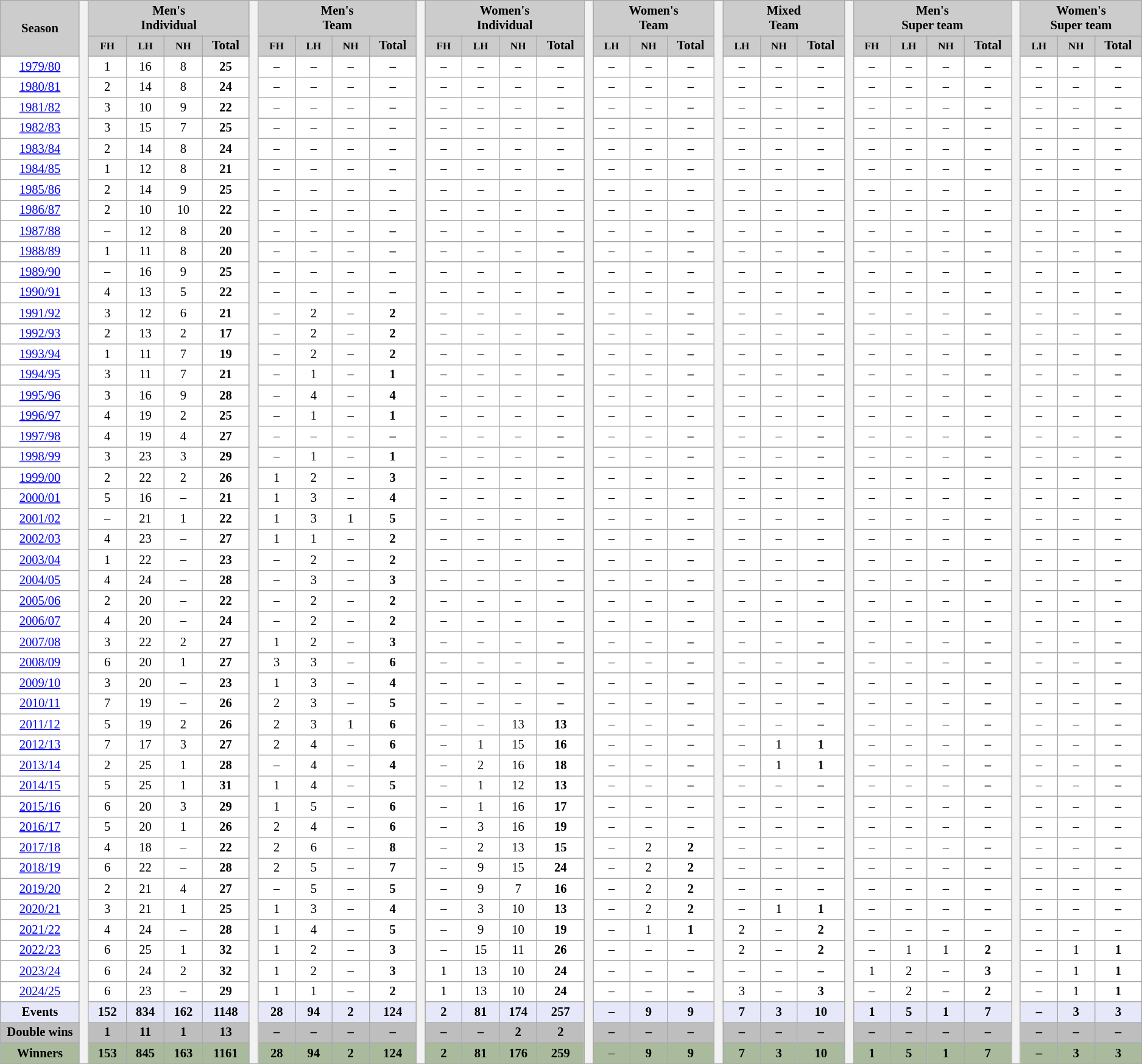<table class="wikitable plainrowheaders"  style="background:#fff; font-size:86%; line-height:16px; border:grey solid 1px; border-collapse:collapse;">
<tr style="background:#ccc; text-align:center;">
<th rowspan="2" width="90" style="background:#ccc;">Season</th>
<th rowspan="51" width="3"> </th>
<th colspan="4" style="background:#ccc;">Men's<br>Individual</th>
<th rowspan="51" width="3"> </th>
<th colspan="4" style="background:#ccc;">Men's<br>Team</th>
<th rowspan="51" width="3"> </th>
<th colspan="4" style="background:#ccc;">Women's<br>Individual</th>
<th rowspan="51" width="3"> </th>
<th colspan="3" style="background:#ccc;">Women's<br>Team</th>
<th rowspan="51" width="3"> </th>
<th colspan="3" style="background:#ccc;">Mixed<br>Team</th>
<th rowspan="51" width="3"> </th>
<th colspan="4" style="background:#ccc;">Men's<br>Super team</th>
<th rowspan="51" width="3"> </th>
<th colspan="3" style="background:#ccc;">Women's<br>Super team</th>
</tr>
<tr style="background:#ccc; text-align:center;">
<th width="40" style="background:#ccc;"><small>FH</small></th>
<th width="40" style="background:#ccc;"><small>LH</small></th>
<th width="40" style="background:#ccc;"><small>NH</small></th>
<th width="50" style="background:#ccc;">Total</th>
<th width="40" style="background:#ccc;"><small>FH</small></th>
<th width="40" style="background:#ccc;"><small>LH</small></th>
<th width="40" style="background:#ccc;"><small>NH</small></th>
<th width="50" style="background:#ccc;">Total</th>
<th width="40" style="background:#ccc;"><small>FH</small></th>
<th width="40" style="background:#ccc;"><small>LH</small></th>
<th width="40" style="background:#ccc;"><small>NH</small></th>
<th width="50" style="background:#ccc;">Total</th>
<th width="40" style="background:#ccc;"><small>LH</small></th>
<th width="40" style="background:#ccc;"><small>NH</small></th>
<th width="50" style="background:#ccc;">Total</th>
<th width="40" style="background:#ccc;"><small>LH</small></th>
<th width="40" style="background:#ccc;"><small>NH</small></th>
<th width="50" style="background:#ccc;">Total</th>
<th width="40" style="background:#ccc;"><small>FH</small></th>
<th width="40" style="background:#ccc;"><small>LH</small></th>
<th width="40" style="background:#ccc;"><small>NH</small></th>
<th width="50" style="background:#ccc;">Total</th>
<th width="40" style="background:#ccc;"><small>LH</small></th>
<th width="40" style="background:#ccc;"><small>NH</small></th>
<th width="50" style="background:#ccc;">Total</th>
</tr>
<tr align=center>
<td><a href='#'>1979/80</a></td>
<td>1</td>
<td>16</td>
<td>8</td>
<td><strong>25</strong></td>
<td>–</td>
<td>–</td>
<td>–</td>
<td><strong>–</strong></td>
<td>–</td>
<td>–</td>
<td>–</td>
<td><strong>–</strong></td>
<td>–</td>
<td>–</td>
<td><strong>–</strong></td>
<td>–</td>
<td>–</td>
<td><strong>–</strong></td>
<td>–</td>
<td>–</td>
<td>–</td>
<td><strong>–</strong></td>
<td>–</td>
<td>–</td>
<td><strong>–</strong></td>
</tr>
<tr align=center>
<td><a href='#'>1980/81</a></td>
<td>2</td>
<td>14</td>
<td>8</td>
<td><strong>24</strong></td>
<td>–</td>
<td>–</td>
<td>–</td>
<td><strong>–</strong></td>
<td>–</td>
<td>–</td>
<td>–</td>
<td><strong>–</strong></td>
<td>–</td>
<td>–</td>
<td><strong>–</strong></td>
<td>–</td>
<td>–</td>
<td><strong>–</strong></td>
<td>–</td>
<td>–</td>
<td>–</td>
<td><strong>–</strong></td>
<td>–</td>
<td>–</td>
<td><strong>–</strong></td>
</tr>
<tr align=center>
<td><a href='#'>1981/82</a></td>
<td>3</td>
<td>10</td>
<td>9</td>
<td><strong>22</strong></td>
<td>–</td>
<td>–</td>
<td>–</td>
<td><strong>–</strong></td>
<td>–</td>
<td>–</td>
<td>–</td>
<td><strong>–</strong></td>
<td>–</td>
<td>–</td>
<td><strong>–</strong></td>
<td>–</td>
<td>–</td>
<td><strong>–</strong></td>
<td>–</td>
<td>–</td>
<td>–</td>
<td><strong>–</strong></td>
<td>–</td>
<td>–</td>
<td><strong>–</strong></td>
</tr>
<tr align=center>
<td><a href='#'>1982/83</a></td>
<td>3</td>
<td>15</td>
<td>7</td>
<td><strong>25</strong></td>
<td>–</td>
<td>–</td>
<td>–</td>
<td><strong>–</strong></td>
<td>–</td>
<td>–</td>
<td>–</td>
<td><strong>–</strong></td>
<td>–</td>
<td>–</td>
<td><strong>–</strong></td>
<td>–</td>
<td>–</td>
<td><strong>–</strong></td>
<td>–</td>
<td>–</td>
<td>–</td>
<td><strong>–</strong></td>
<td>–</td>
<td>–</td>
<td><strong>–</strong></td>
</tr>
<tr align=center>
<td><a href='#'>1983/84</a></td>
<td>2</td>
<td>14</td>
<td>8</td>
<td><strong>24</strong></td>
<td>–</td>
<td>–</td>
<td>–</td>
<td><strong>–</strong></td>
<td>–</td>
<td>–</td>
<td>–</td>
<td><strong>–</strong></td>
<td>–</td>
<td>–</td>
<td><strong>–</strong></td>
<td>–</td>
<td>–</td>
<td><strong>–</strong></td>
<td>–</td>
<td>–</td>
<td>–</td>
<td><strong>–</strong></td>
<td>–</td>
<td>–</td>
<td><strong>–</strong></td>
</tr>
<tr align=center>
<td><a href='#'>1984/85</a></td>
<td>1</td>
<td>12</td>
<td>8</td>
<td><strong>21</strong></td>
<td>–</td>
<td>–</td>
<td>–</td>
<td><strong>–</strong></td>
<td>–</td>
<td>–</td>
<td>–</td>
<td><strong>–</strong></td>
<td>–</td>
<td>–</td>
<td><strong>–</strong></td>
<td>–</td>
<td>–</td>
<td><strong>–</strong></td>
<td>–</td>
<td>–</td>
<td>–</td>
<td><strong>–</strong></td>
<td>–</td>
<td>–</td>
<td><strong>–</strong></td>
</tr>
<tr align=center>
<td><a href='#'>1985/86</a></td>
<td>2</td>
<td>14</td>
<td>9</td>
<td><strong>25</strong></td>
<td>–</td>
<td>–</td>
<td>–</td>
<td><strong>–</strong></td>
<td>–</td>
<td>–</td>
<td>–</td>
<td><strong>–</strong></td>
<td>–</td>
<td>–</td>
<td><strong>–</strong></td>
<td>–</td>
<td>–</td>
<td><strong>–</strong></td>
<td>–</td>
<td>–</td>
<td>–</td>
<td><strong>–</strong></td>
<td>–</td>
<td>–</td>
<td><strong>–</strong></td>
</tr>
<tr align=center>
<td><a href='#'>1986/87</a></td>
<td>2</td>
<td>10</td>
<td>10</td>
<td><strong>22</strong></td>
<td>–</td>
<td>–</td>
<td>–</td>
<td><strong>–</strong></td>
<td>–</td>
<td>–</td>
<td>–</td>
<td><strong>–</strong></td>
<td>–</td>
<td>–</td>
<td><strong>–</strong></td>
<td>–</td>
<td>–</td>
<td><strong>–</strong></td>
<td>–</td>
<td>–</td>
<td>–</td>
<td><strong>–</strong></td>
<td>–</td>
<td>–</td>
<td><strong>–</strong></td>
</tr>
<tr align=center>
<td><a href='#'>1987/88</a></td>
<td>–</td>
<td>12</td>
<td>8</td>
<td><strong>20</strong></td>
<td>–</td>
<td>–</td>
<td>–</td>
<td><strong>–</strong></td>
<td>–</td>
<td>–</td>
<td>–</td>
<td><strong>–</strong></td>
<td>–</td>
<td>–</td>
<td><strong>–</strong></td>
<td>–</td>
<td>–</td>
<td><strong>–</strong></td>
<td>–</td>
<td>–</td>
<td>–</td>
<td><strong>–</strong></td>
<td>–</td>
<td>–</td>
<td><strong>–</strong></td>
</tr>
<tr align=center>
<td><a href='#'>1988/89</a></td>
<td>1</td>
<td>11</td>
<td>8</td>
<td><strong>20</strong></td>
<td>–</td>
<td>–</td>
<td>–</td>
<td><strong>–</strong></td>
<td>–</td>
<td>–</td>
<td>–</td>
<td><strong>–</strong></td>
<td>–</td>
<td>–</td>
<td><strong>–</strong></td>
<td>–</td>
<td>–</td>
<td><strong>–</strong></td>
<td>–</td>
<td>–</td>
<td>–</td>
<td><strong>–</strong></td>
<td>–</td>
<td>–</td>
<td><strong>–</strong></td>
</tr>
<tr align=center>
<td><a href='#'>1989/90</a></td>
<td>–</td>
<td>16</td>
<td>9</td>
<td><strong>25</strong></td>
<td>–</td>
<td>–</td>
<td>–</td>
<td><strong>–</strong></td>
<td>–</td>
<td>–</td>
<td>–</td>
<td><strong>–</strong></td>
<td>–</td>
<td>–</td>
<td><strong>–</strong></td>
<td>–</td>
<td>–</td>
<td><strong>–</strong></td>
<td>–</td>
<td>–</td>
<td>–</td>
<td><strong>–</strong></td>
<td>–</td>
<td>–</td>
<td><strong>–</strong></td>
</tr>
<tr align=center>
<td><a href='#'>1990/91</a></td>
<td>4</td>
<td>13</td>
<td>5</td>
<td><strong>22</strong></td>
<td>–</td>
<td>–</td>
<td>–</td>
<td><strong>–</strong></td>
<td>–</td>
<td>–</td>
<td>–</td>
<td><strong>–</strong></td>
<td>–</td>
<td>–</td>
<td><strong>–</strong></td>
<td>–</td>
<td>–</td>
<td><strong>–</strong></td>
<td>–</td>
<td>–</td>
<td>–</td>
<td><strong>–</strong></td>
<td>–</td>
<td>–</td>
<td><strong>–</strong></td>
</tr>
<tr align=center>
<td><a href='#'>1991/92</a></td>
<td>3</td>
<td>12</td>
<td>6</td>
<td><strong>21</strong></td>
<td>–</td>
<td>2</td>
<td>–</td>
<td><strong>2</strong></td>
<td>–</td>
<td>–</td>
<td>–</td>
<td><strong>–</strong></td>
<td>–</td>
<td>–</td>
<td><strong>–</strong></td>
<td>–</td>
<td>–</td>
<td><strong>–</strong></td>
<td>–</td>
<td>–</td>
<td>–</td>
<td><strong>–</strong></td>
<td>–</td>
<td>–</td>
<td><strong>–</strong></td>
</tr>
<tr align=center>
<td><a href='#'>1992/93</a></td>
<td>2</td>
<td>13</td>
<td>2</td>
<td><strong>17</strong></td>
<td>–</td>
<td>2</td>
<td>–</td>
<td><strong>2</strong></td>
<td>–</td>
<td>–</td>
<td>–</td>
<td><strong>–</strong></td>
<td>–</td>
<td>–</td>
<td><strong>–</strong></td>
<td>–</td>
<td>–</td>
<td><strong>–</strong></td>
<td>–</td>
<td>–</td>
<td>–</td>
<td><strong>–</strong></td>
<td>–</td>
<td>–</td>
<td><strong>–</strong></td>
</tr>
<tr align=center>
<td><a href='#'>1993/94</a></td>
<td>1</td>
<td>11</td>
<td>7</td>
<td><strong>19</strong></td>
<td>–</td>
<td>2</td>
<td>–</td>
<td><strong>2</strong></td>
<td>–</td>
<td>–</td>
<td>–</td>
<td><strong>–</strong></td>
<td>–</td>
<td>–</td>
<td><strong>–</strong></td>
<td>–</td>
<td>–</td>
<td><strong>–</strong></td>
<td>–</td>
<td>–</td>
<td>–</td>
<td><strong>–</strong></td>
<td>–</td>
<td>–</td>
<td><strong>–</strong></td>
</tr>
<tr align=center>
<td><a href='#'>1994/95</a></td>
<td>3</td>
<td>11</td>
<td>7</td>
<td><strong>21</strong></td>
<td>–</td>
<td>1</td>
<td>–</td>
<td><strong>1</strong></td>
<td>–</td>
<td>–</td>
<td>–</td>
<td><strong>–</strong></td>
<td>–</td>
<td>–</td>
<td><strong>–</strong></td>
<td>–</td>
<td>–</td>
<td><strong>–</strong></td>
<td>–</td>
<td>–</td>
<td>–</td>
<td><strong>–</strong></td>
<td>–</td>
<td>–</td>
<td><strong>–</strong></td>
</tr>
<tr align=center>
<td><a href='#'>1995/96</a></td>
<td>3</td>
<td>16</td>
<td>9</td>
<td><strong>28</strong></td>
<td>–</td>
<td>4</td>
<td>–</td>
<td><strong>4</strong></td>
<td>–</td>
<td>–</td>
<td>–</td>
<td><strong>–</strong></td>
<td>–</td>
<td>–</td>
<td><strong>–</strong></td>
<td>–</td>
<td>–</td>
<td><strong>–</strong></td>
<td>–</td>
<td>–</td>
<td>–</td>
<td><strong>–</strong></td>
<td>–</td>
<td>–</td>
<td><strong>–</strong></td>
</tr>
<tr align=center>
<td><a href='#'>1996/97</a></td>
<td>4</td>
<td>19</td>
<td>2</td>
<td><strong>25</strong></td>
<td>–</td>
<td>1</td>
<td>–</td>
<td><strong>1</strong></td>
<td>–</td>
<td>–</td>
<td>–</td>
<td><strong>–</strong></td>
<td>–</td>
<td>–</td>
<td><strong>–</strong></td>
<td>–</td>
<td>–</td>
<td><strong>–</strong></td>
<td>–</td>
<td>–</td>
<td>–</td>
<td><strong>–</strong></td>
<td>–</td>
<td>–</td>
<td><strong>–</strong></td>
</tr>
<tr align=center>
<td><a href='#'>1997/98</a></td>
<td>4</td>
<td>19</td>
<td>4</td>
<td><strong>27</strong></td>
<td>–</td>
<td>–</td>
<td>–</td>
<td><strong>–</strong></td>
<td>–</td>
<td>–</td>
<td>–</td>
<td><strong>–</strong></td>
<td>–</td>
<td>–</td>
<td><strong>–</strong></td>
<td>–</td>
<td>–</td>
<td><strong>–</strong></td>
<td>–</td>
<td>–</td>
<td>–</td>
<td><strong>–</strong></td>
<td>–</td>
<td>–</td>
<td><strong>–</strong></td>
</tr>
<tr align=center>
<td><a href='#'>1998/99</a></td>
<td>3</td>
<td>23</td>
<td>3</td>
<td><strong>29</strong></td>
<td>–</td>
<td>1</td>
<td>–</td>
<td><strong>1</strong></td>
<td>–</td>
<td>–</td>
<td>–</td>
<td><strong>–</strong></td>
<td>–</td>
<td>–</td>
<td><strong>–</strong></td>
<td>–</td>
<td>–</td>
<td><strong>–</strong></td>
<td>–</td>
<td>–</td>
<td>–</td>
<td><strong>–</strong></td>
<td>–</td>
<td>–</td>
<td><strong>–</strong></td>
</tr>
<tr align=center>
<td><a href='#'>1999/00</a></td>
<td>2</td>
<td>22</td>
<td>2</td>
<td><strong>26</strong></td>
<td>1</td>
<td>2</td>
<td>–</td>
<td><strong>3</strong></td>
<td>–</td>
<td>–</td>
<td>–</td>
<td><strong>–</strong></td>
<td>–</td>
<td>–</td>
<td><strong>–</strong></td>
<td>–</td>
<td>–</td>
<td><strong>–</strong></td>
<td>–</td>
<td>–</td>
<td>–</td>
<td><strong>–</strong></td>
<td>–</td>
<td>–</td>
<td><strong>–</strong></td>
</tr>
<tr align=center>
<td><a href='#'>2000/01</a></td>
<td>5</td>
<td>16</td>
<td>–</td>
<td><strong>21</strong></td>
<td>1</td>
<td>3</td>
<td>–</td>
<td><strong>4</strong></td>
<td>–</td>
<td>–</td>
<td>–</td>
<td><strong>–</strong></td>
<td>–</td>
<td>–</td>
<td><strong>–</strong></td>
<td>–</td>
<td>–</td>
<td><strong>–</strong></td>
<td>–</td>
<td>–</td>
<td>–</td>
<td><strong>–</strong></td>
<td>–</td>
<td>–</td>
<td><strong>–</strong></td>
</tr>
<tr align=center>
<td><a href='#'>2001/02</a></td>
<td>–</td>
<td>21</td>
<td>1</td>
<td><strong>22</strong></td>
<td>1</td>
<td>3</td>
<td>1</td>
<td><strong>5</strong></td>
<td>–</td>
<td>–</td>
<td>–</td>
<td><strong>–</strong></td>
<td>–</td>
<td>–</td>
<td><strong>–</strong></td>
<td>–</td>
<td>–</td>
<td><strong>–</strong></td>
<td>–</td>
<td>–</td>
<td>–</td>
<td><strong>–</strong></td>
<td>–</td>
<td>–</td>
<td><strong>–</strong></td>
</tr>
<tr align=center>
<td><a href='#'>2002/03</a></td>
<td>4</td>
<td>23</td>
<td>–</td>
<td><strong>27</strong></td>
<td>1</td>
<td>1</td>
<td>–</td>
<td><strong>2</strong></td>
<td>–</td>
<td>–</td>
<td>–</td>
<td><strong>–</strong></td>
<td>–</td>
<td>–</td>
<td><strong>–</strong></td>
<td>–</td>
<td>–</td>
<td><strong>–</strong></td>
<td>–</td>
<td>–</td>
<td>–</td>
<td><strong>–</strong></td>
<td>–</td>
<td>–</td>
<td><strong>–</strong></td>
</tr>
<tr align=center>
<td><a href='#'>2003/04</a></td>
<td>1</td>
<td>22</td>
<td>–</td>
<td><strong>23</strong></td>
<td>–</td>
<td>2</td>
<td>–</td>
<td><strong>2</strong></td>
<td>–</td>
<td>–</td>
<td>–</td>
<td><strong>–</strong></td>
<td>–</td>
<td>–</td>
<td><strong>–</strong></td>
<td>–</td>
<td>–</td>
<td><strong>–</strong></td>
<td>–</td>
<td>–</td>
<td>–</td>
<td><strong>–</strong></td>
<td>–</td>
<td>–</td>
<td><strong>–</strong></td>
</tr>
<tr align=center>
<td><a href='#'>2004/05</a></td>
<td>4</td>
<td>24</td>
<td>–</td>
<td><strong>28</strong></td>
<td>–</td>
<td>3</td>
<td>–</td>
<td><strong>3</strong></td>
<td>–</td>
<td>–</td>
<td>–</td>
<td><strong>–</strong></td>
<td>–</td>
<td>–</td>
<td><strong>–</strong></td>
<td>–</td>
<td>–</td>
<td><strong>–</strong></td>
<td>–</td>
<td>–</td>
<td>–</td>
<td><strong>–</strong></td>
<td>–</td>
<td>–</td>
<td><strong>–</strong></td>
</tr>
<tr align=center>
<td><a href='#'>2005/06</a></td>
<td>2</td>
<td>20</td>
<td>–</td>
<td><strong>22</strong></td>
<td>–</td>
<td>2</td>
<td>–</td>
<td><strong>2</strong></td>
<td>–</td>
<td>–</td>
<td>–</td>
<td><strong>–</strong></td>
<td>–</td>
<td>–</td>
<td><strong>–</strong></td>
<td>–</td>
<td>–</td>
<td><strong>–</strong></td>
<td>–</td>
<td>–</td>
<td>–</td>
<td><strong>–</strong></td>
<td>–</td>
<td>–</td>
<td><strong>–</strong></td>
</tr>
<tr align=center>
<td><a href='#'>2006/07</a></td>
<td>4</td>
<td>20</td>
<td>–</td>
<td><strong>24</strong></td>
<td>–</td>
<td>2</td>
<td>–</td>
<td><strong>2</strong></td>
<td>–</td>
<td>–</td>
<td>–</td>
<td><strong>–</strong></td>
<td>–</td>
<td>–</td>
<td><strong>–</strong></td>
<td>–</td>
<td>–</td>
<td><strong>–</strong></td>
<td>–</td>
<td>–</td>
<td>–</td>
<td><strong>–</strong></td>
<td>–</td>
<td>–</td>
<td><strong>–</strong></td>
</tr>
<tr align=center>
<td><a href='#'>2007/08</a></td>
<td>3</td>
<td>22</td>
<td>2</td>
<td><strong>27</strong></td>
<td>1</td>
<td>2</td>
<td>–</td>
<td><strong>3</strong></td>
<td>–</td>
<td>–</td>
<td>–</td>
<td><strong>–</strong></td>
<td>–</td>
<td>–</td>
<td><strong>–</strong></td>
<td>–</td>
<td>–</td>
<td><strong>–</strong></td>
<td>–</td>
<td>–</td>
<td>–</td>
<td><strong>–</strong></td>
<td>–</td>
<td>–</td>
<td><strong>–</strong></td>
</tr>
<tr align=center>
<td><a href='#'>2008/09</a></td>
<td>6</td>
<td>20</td>
<td>1</td>
<td><strong>27</strong></td>
<td>3</td>
<td>3</td>
<td>–</td>
<td><strong>6</strong></td>
<td>–</td>
<td>–</td>
<td>–</td>
<td><strong>–</strong></td>
<td>–</td>
<td>–</td>
<td><strong>–</strong></td>
<td>–</td>
<td>–</td>
<td><strong>–</strong></td>
<td>–</td>
<td>–</td>
<td>–</td>
<td><strong>–</strong></td>
<td>–</td>
<td>–</td>
<td><strong>–</strong></td>
</tr>
<tr align=center>
<td><a href='#'>2009/10</a></td>
<td>3</td>
<td>20</td>
<td>–</td>
<td><strong>23</strong></td>
<td>1</td>
<td>3</td>
<td>–</td>
<td><strong>4</strong></td>
<td>–</td>
<td>–</td>
<td>–</td>
<td><strong>–</strong></td>
<td>–</td>
<td>–</td>
<td><strong>–</strong></td>
<td>–</td>
<td>–</td>
<td><strong>–</strong></td>
<td>–</td>
<td>–</td>
<td>–</td>
<td><strong>–</strong></td>
<td>–</td>
<td>–</td>
<td><strong>–</strong></td>
</tr>
<tr align=center>
<td><a href='#'>2010/11</a></td>
<td>7</td>
<td>19</td>
<td>–</td>
<td><strong>26</strong></td>
<td>2</td>
<td>3</td>
<td>–</td>
<td><strong>5</strong></td>
<td>–</td>
<td>–</td>
<td>–</td>
<td><strong>–</strong></td>
<td>–</td>
<td>–</td>
<td><strong>–</strong></td>
<td>–</td>
<td>–</td>
<td><strong>–</strong></td>
<td>–</td>
<td>–</td>
<td>–</td>
<td><strong>–</strong></td>
<td>–</td>
<td>–</td>
<td><strong>–</strong></td>
</tr>
<tr align=center>
<td><a href='#'>2011/12</a></td>
<td>5</td>
<td>19</td>
<td>2</td>
<td><strong>26</strong></td>
<td>2</td>
<td>3</td>
<td>1</td>
<td><strong>6</strong></td>
<td>–</td>
<td>–</td>
<td>13</td>
<td><strong>13</strong></td>
<td>–</td>
<td>–</td>
<td><strong>–</strong></td>
<td>–</td>
<td>–</td>
<td><strong>–</strong></td>
<td>–</td>
<td>–</td>
<td>–</td>
<td><strong>–</strong></td>
<td>–</td>
<td>–</td>
<td><strong>–</strong></td>
</tr>
<tr align=center>
<td><a href='#'>2012/13</a></td>
<td>7</td>
<td>17</td>
<td>3</td>
<td><strong>27</strong></td>
<td>2</td>
<td>4</td>
<td>–</td>
<td><strong>6</strong></td>
<td>–</td>
<td>1</td>
<td>15</td>
<td><strong>16</strong></td>
<td>–</td>
<td>–</td>
<td><strong>–</strong></td>
<td>–</td>
<td>1</td>
<td><strong>1</strong></td>
<td>–</td>
<td>–</td>
<td>–</td>
<td><strong>–</strong></td>
<td>–</td>
<td>–</td>
<td><strong>–</strong></td>
</tr>
<tr align=center>
<td><a href='#'>2013/14</a></td>
<td>2</td>
<td>25</td>
<td>1</td>
<td><strong>28</strong></td>
<td>–</td>
<td>4</td>
<td>–</td>
<td><strong>4</strong></td>
<td>–</td>
<td>2</td>
<td>16</td>
<td><strong>18</strong></td>
<td>–</td>
<td>–</td>
<td><strong>–</strong></td>
<td>–</td>
<td>1</td>
<td><strong>1</strong></td>
<td>–</td>
<td>–</td>
<td>–</td>
<td><strong>–</strong></td>
<td>–</td>
<td>–</td>
<td><strong>–</strong></td>
</tr>
<tr align=center>
<td><a href='#'>2014/15</a></td>
<td>5</td>
<td>25</td>
<td>1</td>
<td><strong>31</strong></td>
<td>1</td>
<td>4</td>
<td>–</td>
<td><strong>5</strong></td>
<td>–</td>
<td>1</td>
<td>12</td>
<td><strong>13</strong></td>
<td>–</td>
<td>–</td>
<td><strong>–</strong></td>
<td>–</td>
<td>–</td>
<td><strong>–</strong></td>
<td>–</td>
<td>–</td>
<td>–</td>
<td><strong>–</strong></td>
<td>–</td>
<td>–</td>
<td><strong>–</strong></td>
</tr>
<tr align=center>
<td><a href='#'>2015/16</a></td>
<td>6</td>
<td>20</td>
<td>3</td>
<td><strong>29</strong></td>
<td>1</td>
<td>5</td>
<td>–</td>
<td><strong>6</strong></td>
<td>–</td>
<td>1</td>
<td>16</td>
<td><strong>17</strong></td>
<td>–</td>
<td>–</td>
<td><strong>–</strong></td>
<td>–</td>
<td>–</td>
<td><strong>–</strong></td>
<td>–</td>
<td>–</td>
<td>–</td>
<td><strong>–</strong></td>
<td>–</td>
<td>–</td>
<td><strong>–</strong></td>
</tr>
<tr align=center>
<td><a href='#'>2016/17</a></td>
<td>5</td>
<td>20</td>
<td>1</td>
<td><strong>26</strong></td>
<td>2</td>
<td>4</td>
<td>–</td>
<td><strong>6</strong></td>
<td>–</td>
<td>3</td>
<td>16</td>
<td><strong>19</strong></td>
<td>–</td>
<td>–</td>
<td><strong>–</strong></td>
<td>–</td>
<td>–</td>
<td><strong>–</strong></td>
<td>–</td>
<td>–</td>
<td>–</td>
<td><strong>–</strong></td>
<td>–</td>
<td>–</td>
<td><strong>–</strong></td>
</tr>
<tr align=center>
<td><a href='#'>2017/18</a></td>
<td>4</td>
<td>18</td>
<td>–</td>
<td><strong>22</strong></td>
<td>2</td>
<td>6</td>
<td>–</td>
<td><strong>8</strong></td>
<td>–</td>
<td>2</td>
<td>13</td>
<td><strong>15</strong></td>
<td>–</td>
<td>2</td>
<td><strong>2</strong></td>
<td>–</td>
<td>–</td>
<td><strong>–</strong></td>
<td>–</td>
<td>–</td>
<td>–</td>
<td><strong>–</strong></td>
<td>–</td>
<td>–</td>
<td><strong>–</strong></td>
</tr>
<tr align=center>
<td><a href='#'>2018/19</a></td>
<td>6</td>
<td>22</td>
<td>–</td>
<td><strong>28</strong></td>
<td>2</td>
<td>5</td>
<td>–</td>
<td><strong>7</strong></td>
<td>–</td>
<td>9</td>
<td>15</td>
<td><strong>24</strong></td>
<td>–</td>
<td>2</td>
<td><strong>2</strong></td>
<td>–</td>
<td>–</td>
<td><strong>–</strong></td>
<td>–</td>
<td>–</td>
<td>–</td>
<td><strong>–</strong></td>
<td>–</td>
<td>–</td>
<td><strong>–</strong></td>
</tr>
<tr align=center>
<td><a href='#'>2019/20</a></td>
<td>2</td>
<td>21</td>
<td>4</td>
<td><strong>27</strong></td>
<td>–</td>
<td>5</td>
<td>–</td>
<td><strong>5</strong></td>
<td>–</td>
<td>9</td>
<td>7</td>
<td><strong>16</strong></td>
<td>–</td>
<td>2</td>
<td><strong>2</strong></td>
<td>–</td>
<td>–</td>
<td><strong>–</strong></td>
<td>–</td>
<td>–</td>
<td>–</td>
<td><strong>–</strong></td>
<td>–</td>
<td>–</td>
<td><strong>–</strong></td>
</tr>
<tr align=center>
<td><a href='#'>2020/21</a></td>
<td>3</td>
<td>21</td>
<td>1</td>
<td><strong>25</strong></td>
<td>1</td>
<td>3</td>
<td>–</td>
<td><strong>4</strong></td>
<td>–</td>
<td>3</td>
<td>10</td>
<td><strong>13</strong></td>
<td>–</td>
<td>2</td>
<td><strong>2</strong></td>
<td>–</td>
<td>1</td>
<td><strong>1</strong></td>
<td>–</td>
<td>–</td>
<td>–</td>
<td><strong>–</strong></td>
<td>–</td>
<td>–</td>
<td><strong>–</strong></td>
</tr>
<tr align=center>
<td><a href='#'>2021/22</a></td>
<td>4</td>
<td>24</td>
<td>–</td>
<td><strong>28</strong></td>
<td>1</td>
<td>4</td>
<td>–</td>
<td><strong>5</strong></td>
<td>–</td>
<td>9</td>
<td>10</td>
<td><strong>19</strong></td>
<td>–</td>
<td>1</td>
<td><strong>1</strong></td>
<td>2</td>
<td>–</td>
<td><strong>2</strong></td>
<td>–</td>
<td>–</td>
<td>–</td>
<td><strong>–</strong></td>
<td>–</td>
<td>–</td>
<td><strong>–</strong></td>
</tr>
<tr align=center>
<td><a href='#'>2022/23</a></td>
<td>6</td>
<td>25</td>
<td>1</td>
<td><strong>32</strong></td>
<td>1</td>
<td>2</td>
<td>–</td>
<td><strong>3</strong></td>
<td>–</td>
<td>15</td>
<td>11</td>
<td><strong>26</strong></td>
<td>–</td>
<td>–</td>
<td><strong>–</strong></td>
<td>2</td>
<td>–</td>
<td><strong>2</strong></td>
<td>–</td>
<td>1</td>
<td>1</td>
<td><strong>2</strong></td>
<td>–</td>
<td>1</td>
<td><strong>1</strong></td>
</tr>
<tr align=center>
<td><a href='#'>2023/24</a></td>
<td>6</td>
<td>24</td>
<td>2</td>
<td><strong>32</strong></td>
<td>1</td>
<td>2</td>
<td>–</td>
<td><strong>3</strong></td>
<td>1</td>
<td>13</td>
<td>10</td>
<td><strong>24</strong></td>
<td>–</td>
<td>–</td>
<td><strong>–</strong></td>
<td>–</td>
<td>–</td>
<td><strong>–</strong></td>
<td>1</td>
<td>2</td>
<td>–</td>
<td><strong>3</strong></td>
<td>–</td>
<td>1</td>
<td><strong>1</strong></td>
</tr>
<tr align=center>
<td><a href='#'>2024/25</a></td>
<td>6</td>
<td>23</td>
<td>–</td>
<td><strong>29</strong></td>
<td>1</td>
<td>1</td>
<td>–</td>
<td><strong>2</strong></td>
<td>1</td>
<td>13</td>
<td>10</td>
<td><strong>24</strong></td>
<td>–</td>
<td>–</td>
<td><strong>–</strong></td>
<td>3</td>
<td>–</td>
<td><strong>3</strong></td>
<td>–</td>
<td>2</td>
<td>–</td>
<td><strong>2</strong></td>
<td>–</td>
<td>1</td>
<td><strong>1</strong></td>
</tr>
<tr align=center bgcolor=#E6E8FA>
<td><strong>Events</strong></td>
<td><strong>152</strong></td>
<td><strong>834</strong></td>
<td><strong>162</strong></td>
<td><strong>1148</strong></td>
<td><strong>28</strong></td>
<td><strong>94</strong></td>
<td><strong>2</strong></td>
<td><strong>124</strong></td>
<td><strong>2</strong></td>
<td><strong>81</strong></td>
<td><strong>174</strong></td>
<td><strong>257</strong></td>
<td>–</td>
<td><strong>9</strong></td>
<td><strong>9</strong></td>
<td><strong>7</strong></td>
<td><strong>3</strong></td>
<td><strong>10</strong></td>
<td><strong>1</strong></td>
<td><strong>5</strong></td>
<td><strong>1</strong></td>
<td><strong>7</strong></td>
<td><strong>–</strong></td>
<td><strong>3</strong></td>
<td><strong>3</strong></td>
</tr>
<tr align=center bgcolor=#BEBEBE>
<td><strong>Double wins</strong></td>
<td><strong>1</strong></td>
<td><strong>11</strong></td>
<td><strong>1</strong></td>
<td><strong>13</strong></td>
<td><strong>–</strong></td>
<td><strong>–</strong></td>
<td><strong>–</strong></td>
<td><strong>–</strong></td>
<td><strong> –</strong></td>
<td><strong>–</strong></td>
<td><strong>2</strong></td>
<td><strong>2</strong></td>
<td><strong>–</strong></td>
<td><strong>–</strong></td>
<td><strong>–</strong></td>
<td><strong>–</strong></td>
<td><strong>–</strong></td>
<td><strong>–</strong></td>
<td><strong>–</strong></td>
<td><strong>–</strong></td>
<td><strong>–</strong></td>
<td><strong>–</strong></td>
<td><strong>–</strong></td>
<td><strong>–</strong></td>
<td><strong>–</strong></td>
</tr>
<tr align=center bgcolor=#A9BA9D>
<td><strong>Winners</strong></td>
<td><strong>153</strong></td>
<td><strong>845</strong></td>
<td><strong>163</strong></td>
<td><strong>1161</strong></td>
<td><strong>28</strong></td>
<td><strong>94</strong></td>
<td><strong>2</strong></td>
<td><strong>124</strong></td>
<td><strong>2</strong></td>
<td><strong>81</strong></td>
<td><strong>176</strong></td>
<td><strong>259</strong></td>
<td>–</td>
<td><strong>9</strong></td>
<td><strong>9</strong></td>
<td><strong>7</strong></td>
<td><strong>3</strong></td>
<td><strong>10</strong></td>
<td><strong>1</strong></td>
<td><strong>5</strong></td>
<td><strong>1</strong></td>
<td><strong>7</strong></td>
<td><strong>–</strong></td>
<td><strong>3</strong></td>
<td><strong>3</strong></td>
</tr>
</table>
